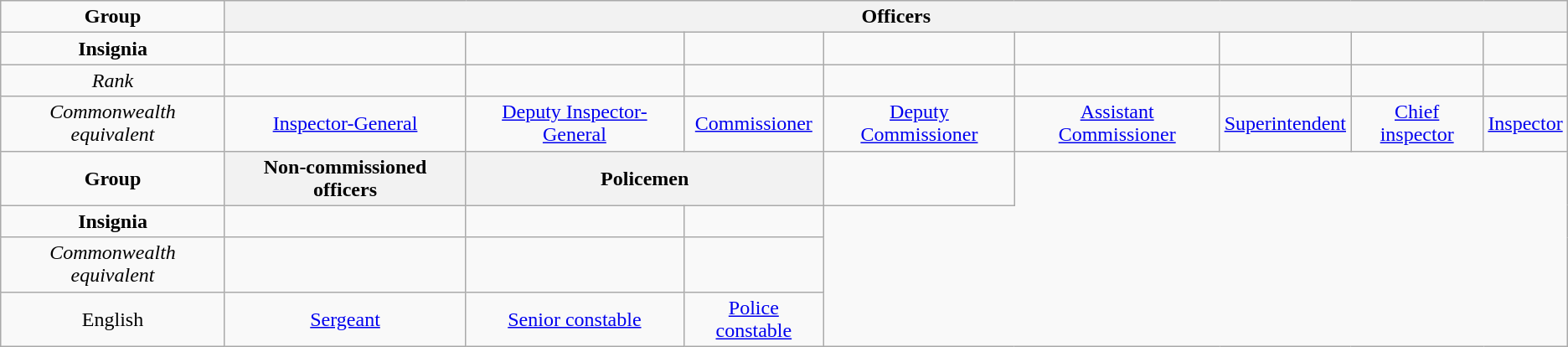<table class="wikitable" style="text-align:center">
<tr>
<td><strong>Group</strong></td>
<th colspan=9>Officers</th>
</tr>
<tr>
<td><strong>Insignia</strong></td>
<td></td>
<td></td>
<td></td>
<td></td>
<td></td>
<td></td>
<td></td>
<td></td>
</tr>
<tr>
<td><em>Rank</em></td>
<td><br></td>
<td><br></td>
<td><br></td>
<td><br></td>
<td><br></td>
<td><br></td>
<td><br></td>
<td><br></td>
</tr>
<tr>
<td><em>Commonwealth equivalent</em></td>
<td><a href='#'>Inspector-General</a></td>
<td><a href='#'>Deputy Inspector-General</a></td>
<td><a href='#'>Commissioner</a></td>
<td><a href='#'>Deputy Commissioner</a></td>
<td><a href='#'>Assistant Commissioner</a></td>
<td><a href='#'>Superintendent</a></td>
<td><a href='#'>Chief inspector</a></td>
<td><a href='#'>Inspector</a></td>
</tr>
<tr>
<td><strong>Group</strong></td>
<th colspan=1>Non-commissioned officers</th>
<th colspan=2>Policemen</th>
<td></td>
</tr>
<tr>
<td><strong>Insignia</strong></td>
<td></td>
<td></td>
<td></td>
</tr>
<tr>
<td><em>Commonwealth equivalent</em></td>
<td><br></td>
<td><br></td>
<td><br></td>
</tr>
<tr>
<td>English</td>
<td><a href='#'>Sergeant</a></td>
<td><a href='#'>Senior constable</a></td>
<td><a href='#'>Police constable</a></td>
</tr>
</table>
